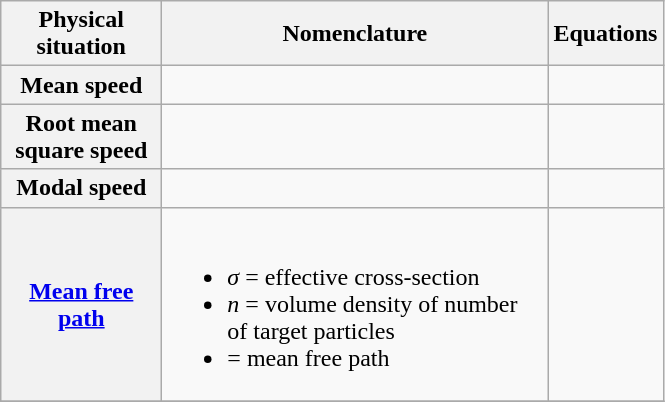<table class="wikitable">
<tr>
<th scope="col" width="100">Physical situation</th>
<th scope="col" width="250">Nomenclature</th>
<th scope="col" width="10">Equations</th>
</tr>
<tr>
<th>Mean speed</th>
<td></td>
<td></td>
</tr>
<tr>
<th>Root mean square speed</th>
<td></td>
<td></td>
</tr>
<tr>
<th>Modal speed</th>
<td></td>
<td></td>
</tr>
<tr>
<th><a href='#'>Mean free path</a></th>
<td><br><ul><li><em>σ</em> = effective cross-section</li><li><em>n</em> = volume density of number of target particles</li><li><em></em> = mean free path</li></ul></td>
<td></td>
</tr>
<tr>
</tr>
</table>
